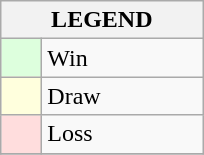<table class="wikitable" border="1">
<tr>
<th colspan="2">LEGEND</th>
</tr>
<tr>
<td style="background:#ddffdd;" width=20> </td>
<td width=100>Win</td>
</tr>
<tr>
<td style="background:#ffffdd"  width=20> </td>
<td width=100>Draw</td>
</tr>
<tr>
<td style="background:#ffdddd;" width=20> </td>
<td width=100>Loss</td>
</tr>
<tr>
</tr>
</table>
